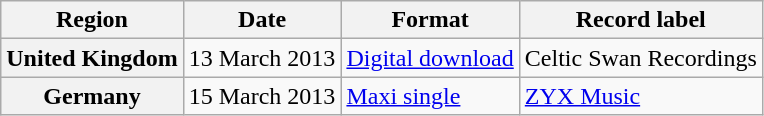<table class="wikitable plainrowheaders">
<tr>
<th scope="col">Region</th>
<th scope="col">Date</th>
<th scope="col">Format</th>
<th scope="col">Record label</th>
</tr>
<tr>
<th scope="row">United Kingdom</th>
<td>13 March 2013</td>
<td><a href='#'>Digital download</a></td>
<td>Celtic Swan Recordings</td>
</tr>
<tr>
<th scope="row">Germany</th>
<td>15 March 2013</td>
<td><a href='#'>Maxi single</a></td>
<td><a href='#'>ZYX Music</a></td>
</tr>
</table>
